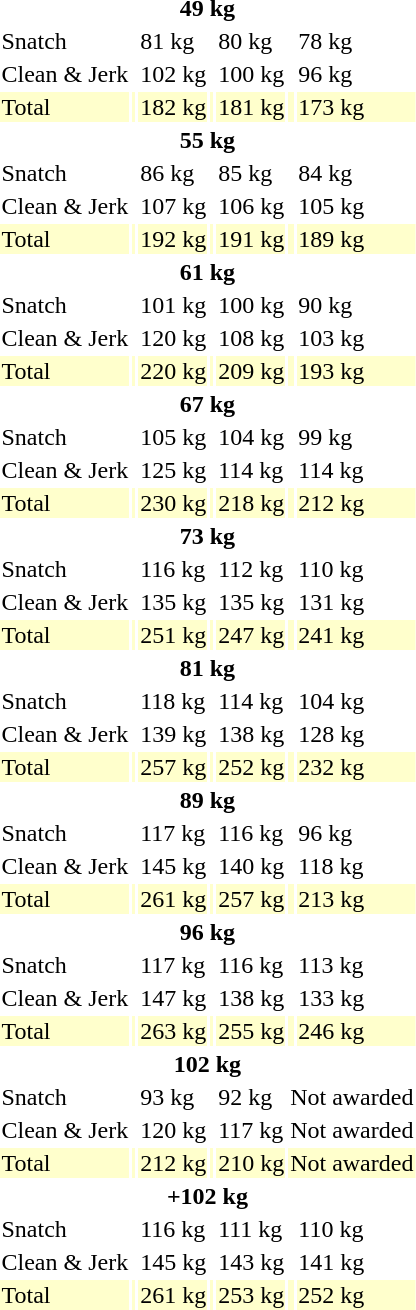<table>
<tr>
<th colspan=7>49 kg</th>
</tr>
<tr>
<td>Snatch</td>
<td></td>
<td>81 kg</td>
<td></td>
<td>80 kg</td>
<td></td>
<td>78 kg</td>
</tr>
<tr>
<td>Clean & Jerk</td>
<td></td>
<td>102 kg</td>
<td></td>
<td>100 kg</td>
<td></td>
<td>96 kg</td>
</tr>
<tr bgcolor=ffffcc>
<td>Total</td>
<td></td>
<td>182 kg</td>
<td></td>
<td>181 kg</td>
<td></td>
<td>173 kg</td>
</tr>
<tr>
<th colspan=7>55 kg</th>
</tr>
<tr>
<td>Snatch</td>
<td></td>
<td>86 kg</td>
<td></td>
<td>85 kg</td>
<td></td>
<td>84 kg</td>
</tr>
<tr>
<td>Clean & Jerk</td>
<td></td>
<td>107 kg</td>
<td></td>
<td>106 kg</td>
<td></td>
<td>105 kg</td>
</tr>
<tr bgcolor=ffffcc>
<td>Total</td>
<td></td>
<td>192 kg</td>
<td></td>
<td>191 kg</td>
<td></td>
<td>189 kg</td>
</tr>
<tr>
<th colspan=7>61 kg</th>
</tr>
<tr>
<td>Snatch</td>
<td></td>
<td>101 kg</td>
<td></td>
<td>100 kg</td>
<td></td>
<td>90 kg</td>
</tr>
<tr>
<td>Clean & Jerk</td>
<td></td>
<td>120 kg</td>
<td></td>
<td>108 kg</td>
<td></td>
<td>103 kg</td>
</tr>
<tr bgcolor=ffffcc>
<td>Total</td>
<td></td>
<td>220 kg</td>
<td></td>
<td>209 kg</td>
<td></td>
<td>193 kg</td>
</tr>
<tr>
<th colspan=7>67 kg</th>
</tr>
<tr>
<td>Snatch</td>
<td></td>
<td>105 kg</td>
<td></td>
<td>104 kg</td>
<td></td>
<td>99 kg</td>
</tr>
<tr>
<td>Clean & Jerk</td>
<td></td>
<td>125 kg</td>
<td></td>
<td>114 kg</td>
<td></td>
<td>114 kg</td>
</tr>
<tr bgcolor=ffffcc>
<td>Total</td>
<td></td>
<td>230 kg</td>
<td></td>
<td>218 kg</td>
<td></td>
<td>212 kg</td>
</tr>
<tr>
<th colspan=7>73 kg</th>
</tr>
<tr>
<td>Snatch</td>
<td></td>
<td>116 kg</td>
<td></td>
<td>112 kg</td>
<td></td>
<td>110 kg</td>
</tr>
<tr>
<td>Clean & Jerk</td>
<td></td>
<td>135 kg</td>
<td></td>
<td>135 kg</td>
<td></td>
<td>131 kg</td>
</tr>
<tr bgcolor=ffffcc>
<td>Total</td>
<td></td>
<td>251 kg</td>
<td></td>
<td>247 kg</td>
<td></td>
<td>241 kg</td>
</tr>
<tr>
<th colspan=7>81 kg</th>
</tr>
<tr>
<td>Snatch</td>
<td></td>
<td>118 kg</td>
<td></td>
<td>114 kg</td>
<td></td>
<td>104 kg</td>
</tr>
<tr>
<td>Clean & Jerk</td>
<td></td>
<td>139 kg</td>
<td></td>
<td>138 kg</td>
<td></td>
<td>128 kg</td>
</tr>
<tr bgcolor=ffffcc>
<td>Total</td>
<td></td>
<td>257 kg</td>
<td></td>
<td>252 kg</td>
<td></td>
<td>232 kg</td>
</tr>
<tr>
<th colspan=7>89 kg</th>
</tr>
<tr>
<td>Snatch</td>
<td></td>
<td>117 kg</td>
<td></td>
<td>116 kg</td>
<td></td>
<td>96 kg</td>
</tr>
<tr>
<td>Clean & Jerk</td>
<td></td>
<td>145 kg</td>
<td></td>
<td>140 kg</td>
<td></td>
<td>118 kg</td>
</tr>
<tr bgcolor=ffffcc>
<td>Total</td>
<td></td>
<td>261 kg</td>
<td></td>
<td>257 kg</td>
<td></td>
<td>213 kg</td>
</tr>
<tr>
<th colspan=7>96 kg</th>
</tr>
<tr>
<td>Snatch</td>
<td></td>
<td>117 kg</td>
<td></td>
<td>116 kg</td>
<td></td>
<td>113 kg</td>
</tr>
<tr>
<td>Clean & Jerk</td>
<td></td>
<td>147 kg</td>
<td></td>
<td>138 kg</td>
<td></td>
<td>133 kg</td>
</tr>
<tr bgcolor=ffffcc>
<td>Total</td>
<td></td>
<td>263 kg</td>
<td></td>
<td>255 kg</td>
<td></td>
<td>246 kg</td>
</tr>
<tr>
<th colspan=7>102 kg</th>
</tr>
<tr>
<td>Snatch</td>
<td></td>
<td>93 kg</td>
<td></td>
<td>92 kg</td>
<td colspan=2>Not awarded</td>
</tr>
<tr>
<td>Clean & Jerk</td>
<td></td>
<td>120 kg</td>
<td></td>
<td>117 kg</td>
<td colspan=2>Not awarded</td>
</tr>
<tr bgcolor=ffffcc>
<td>Total</td>
<td></td>
<td>212 kg</td>
<td></td>
<td>210 kg</td>
<td colspan=2>Not awarded</td>
</tr>
<tr>
<th colspan=7>+102 kg</th>
</tr>
<tr>
<td>Snatch</td>
<td></td>
<td>116 kg</td>
<td></td>
<td>111 kg</td>
<td></td>
<td>110 kg</td>
</tr>
<tr>
<td>Clean & Jerk</td>
<td></td>
<td>145 kg</td>
<td></td>
<td>143 kg</td>
<td></td>
<td>141 kg</td>
</tr>
<tr bgcolor=ffffcc>
<td>Total</td>
<td></td>
<td>261 kg</td>
<td></td>
<td>253 kg</td>
<td></td>
<td>252 kg</td>
</tr>
</table>
